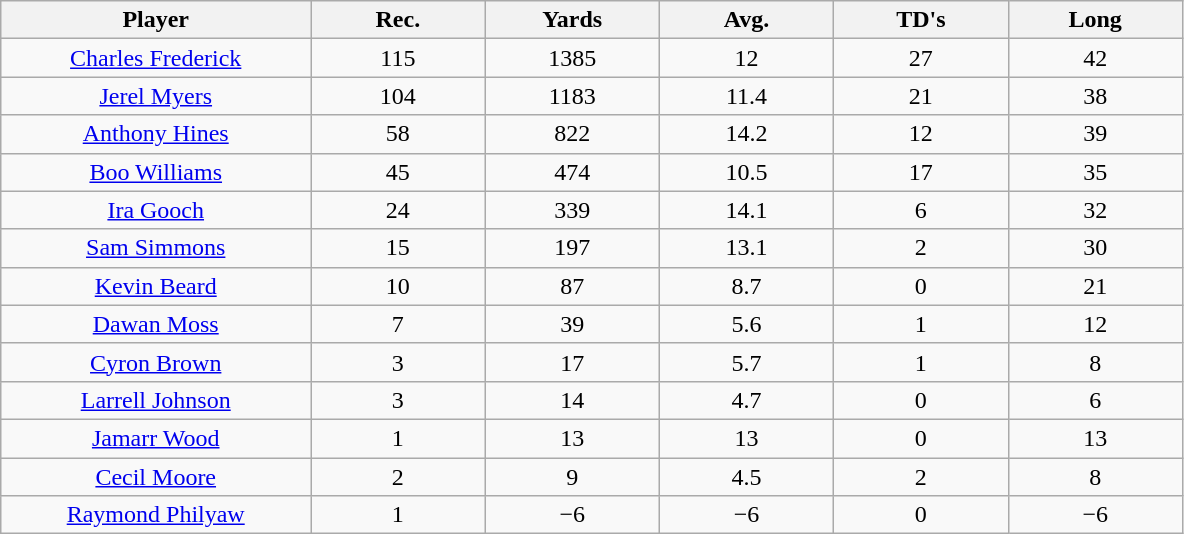<table class="wikitable sortable">
<tr>
<th bgcolor="#DDDDFF" width="16%">Player</th>
<th bgcolor="#DDDDFF" width="9%">Rec.</th>
<th bgcolor="#DDDDFF" width="9%">Yards</th>
<th bgcolor="#DDDDFF" width="9%">Avg.</th>
<th bgcolor="#DDDDFF" width="9%">TD's</th>
<th bgcolor="#DDDDFF" width="9%">Long</th>
</tr>
<tr align="center">
<td><a href='#'>Charles Frederick</a></td>
<td>115</td>
<td>1385</td>
<td>12</td>
<td>27</td>
<td>42</td>
</tr>
<tr align="center">
<td><a href='#'>Jerel Myers</a></td>
<td>104</td>
<td>1183</td>
<td>11.4</td>
<td>21</td>
<td>38</td>
</tr>
<tr align="center">
<td><a href='#'>Anthony Hines</a></td>
<td>58</td>
<td>822</td>
<td>14.2</td>
<td>12</td>
<td>39</td>
</tr>
<tr align="center">
<td><a href='#'>Boo Williams</a></td>
<td>45</td>
<td>474</td>
<td>10.5</td>
<td>17</td>
<td>35</td>
</tr>
<tr align="center">
<td><a href='#'>Ira Gooch</a></td>
<td>24</td>
<td>339</td>
<td>14.1</td>
<td>6</td>
<td>32</td>
</tr>
<tr align="center">
<td><a href='#'>Sam Simmons</a></td>
<td>15</td>
<td>197</td>
<td>13.1</td>
<td>2</td>
<td>30</td>
</tr>
<tr align="center">
<td><a href='#'>Kevin Beard</a></td>
<td>10</td>
<td>87</td>
<td>8.7</td>
<td>0</td>
<td>21</td>
</tr>
<tr align="center">
<td><a href='#'>Dawan Moss</a></td>
<td>7</td>
<td>39</td>
<td>5.6</td>
<td>1</td>
<td>12</td>
</tr>
<tr align="center">
<td><a href='#'>Cyron Brown</a></td>
<td>3</td>
<td>17</td>
<td>5.7</td>
<td>1</td>
<td>8</td>
</tr>
<tr align="center">
<td><a href='#'>Larrell Johnson</a></td>
<td>3</td>
<td>14</td>
<td>4.7</td>
<td>0</td>
<td>6</td>
</tr>
<tr align="center">
<td><a href='#'>Jamarr Wood</a></td>
<td>1</td>
<td>13</td>
<td>13</td>
<td>0</td>
<td>13</td>
</tr>
<tr align="center">
<td><a href='#'>Cecil Moore</a></td>
<td>2</td>
<td>9</td>
<td>4.5</td>
<td>2</td>
<td>8</td>
</tr>
<tr align="center">
<td><a href='#'>Raymond Philyaw</a></td>
<td>1</td>
<td>−6</td>
<td>−6</td>
<td>0</td>
<td>−6</td>
</tr>
</table>
